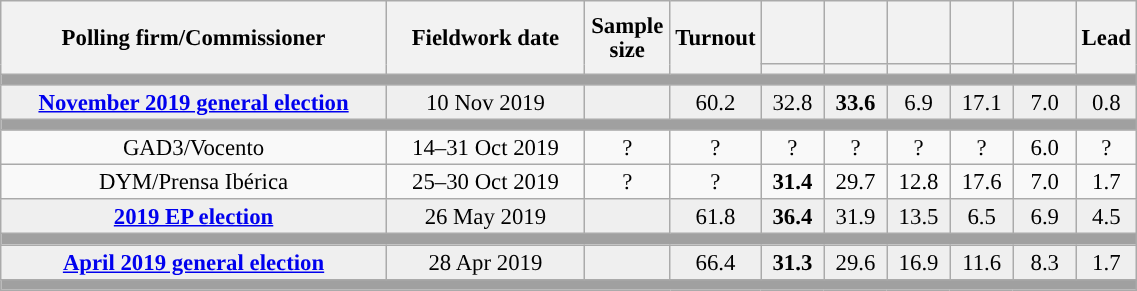<table class="wikitable collapsible collapsed" style="text-align:center; font-size:95%; line-height:16px;">
<tr style="height:42px;">
<th style="width:250px;" rowspan="2">Polling firm/Commissioner</th>
<th style="width:125px;" rowspan="2">Fieldwork date</th>
<th style="width:50px;" rowspan="2">Sample size</th>
<th style="width:45px;" rowspan="2">Turnout</th>
<th style="width:35px;"></th>
<th style="width:35px;"></th>
<th style="width:35px;"></th>
<th style="width:35px;"></th>
<th style="width:35px;"></th>
<th style="width:30px;" rowspan="2">Lead</th>
</tr>
<tr>
<th style="color:inherit;background:"></th>
<th style="color:inherit;background:"></th>
<th style="color:inherit;background:"></th>
<th style="color:inherit;background:"></th>
<th style="color:inherit;background:"></th>
</tr>
<tr>
<td colspan="10" style="background:#A0A0A0"></td>
</tr>
<tr style="background:#EFEFEF;">
<td><strong><a href='#'>November 2019 general election</a></strong></td>
<td>10 Nov 2019</td>
<td></td>
<td>60.2</td>
<td>32.8<br></td>
<td><strong>33.6</strong><br></td>
<td>6.9<br></td>
<td>17.1<br></td>
<td>7.0<br></td>
<td style="background:">0.8</td>
</tr>
<tr>
<td colspan="10" style="background:#A0A0A0"></td>
</tr>
<tr>
<td>GAD3/Vocento</td>
<td>14–31 Oct 2019</td>
<td>?</td>
<td>?</td>
<td>?<br></td>
<td>?<br></td>
<td>?<br></td>
<td>?<br></td>
<td>6.0<br></td>
<td style="background:">?</td>
</tr>
<tr>
<td>DYM/Prensa Ibérica</td>
<td>25–30 Oct 2019</td>
<td>?</td>
<td>?</td>
<td><strong>31.4</strong><br></td>
<td>29.7<br></td>
<td>12.8<br></td>
<td>17.6<br></td>
<td>7.0<br></td>
<td style="background:">1.7</td>
</tr>
<tr style="background:#EFEFEF;">
<td><strong><a href='#'>2019 EP election</a></strong></td>
<td>26 May 2019</td>
<td></td>
<td>61.8</td>
<td><strong>36.4</strong><br></td>
<td>31.9<br></td>
<td>13.5<br></td>
<td>6.5<br></td>
<td>6.9<br></td>
<td style="background:">4.5</td>
</tr>
<tr>
<td colspan="10" style="background:#A0A0A0"></td>
</tr>
<tr style="background:#EFEFEF;">
<td><strong><a href='#'>April 2019 general election</a></strong></td>
<td>28 Apr 2019</td>
<td></td>
<td>66.4</td>
<td><strong>31.3</strong><br></td>
<td>29.6<br></td>
<td>16.9<br></td>
<td>11.6<br></td>
<td>8.3<br></td>
<td style="background:">1.7</td>
</tr>
<tr>
<td colspan="10" style="background:#A0A0A0"></td>
</tr>
</table>
